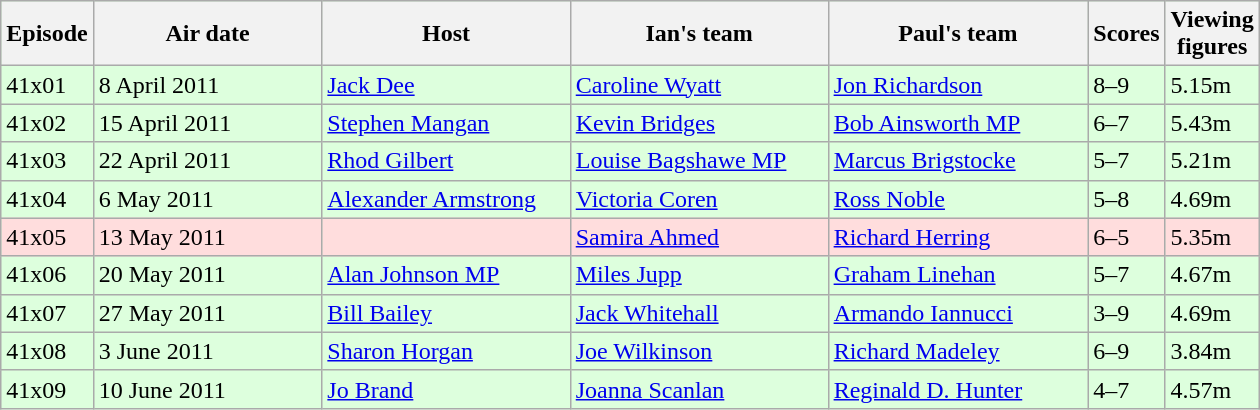<table class="wikitable"  style="width:840px; background:#dfd;">
<tr>
<th style="width:5%;">Episode</th>
<th style="width:21%;">Air date</th>
<th style="width:22%;">Host</th>
<th style="width:23%;">Ian's team</th>
<th style="width:23%;">Paul's team</th>
<th style="width:5%;">Scores</th>
<th style="width:120%;">Viewing figures</th>
</tr>
<tr>
<td>41x01</td>
<td>8 April 2011</td>
<td><a href='#'>Jack Dee</a></td>
<td><a href='#'>Caroline Wyatt</a></td>
<td><a href='#'>Jon Richardson</a></td>
<td>8–9</td>
<td>5.15m</td>
</tr>
<tr>
<td>41x02</td>
<td>15 April 2011</td>
<td><a href='#'>Stephen Mangan</a></td>
<td><a href='#'>Kevin Bridges</a></td>
<td><a href='#'>Bob Ainsworth MP</a></td>
<td>6–7</td>
<td>5.43m</td>
</tr>
<tr>
<td>41x03</td>
<td>22 April 2011</td>
<td><a href='#'>Rhod Gilbert</a></td>
<td><a href='#'>Louise Bagshawe MP</a></td>
<td><a href='#'>Marcus Brigstocke</a></td>
<td>5–7</td>
<td>5.21m</td>
</tr>
<tr>
<td>41x04</td>
<td>6 May 2011</td>
<td><a href='#'>Alexander Armstrong</a></td>
<td><a href='#'>Victoria Coren</a></td>
<td><a href='#'>Ross Noble</a></td>
<td>5–8</td>
<td>4.69m</td>
</tr>
<tr style="background:#fdd;">
<td>41x05</td>
<td>13 May 2011</td>
<td></td>
<td><a href='#'>Samira Ahmed</a></td>
<td><a href='#'>Richard Herring</a></td>
<td>6–5</td>
<td>5.35m</td>
</tr>
<tr>
<td>41x06</td>
<td>20 May 2011</td>
<td><a href='#'>Alan Johnson MP</a></td>
<td><a href='#'>Miles Jupp</a></td>
<td><a href='#'>Graham Linehan</a></td>
<td>5–7</td>
<td>4.67m</td>
</tr>
<tr>
<td>41x07</td>
<td>27 May 2011</td>
<td><a href='#'>Bill Bailey</a></td>
<td><a href='#'>Jack Whitehall</a></td>
<td><a href='#'>Armando Iannucci</a></td>
<td>3–9</td>
<td>4.69m</td>
</tr>
<tr>
<td>41x08</td>
<td>3 June 2011</td>
<td><a href='#'>Sharon Horgan</a></td>
<td><a href='#'>Joe Wilkinson</a></td>
<td><a href='#'>Richard Madeley</a></td>
<td>6–9</td>
<td>3.84m</td>
</tr>
<tr>
<td>41x09</td>
<td>10 June 2011</td>
<td><a href='#'>Jo Brand</a></td>
<td><a href='#'>Joanna Scanlan</a></td>
<td><a href='#'>Reginald D. Hunter</a></td>
<td>4–7</td>
<td>4.57m</td>
</tr>
</table>
